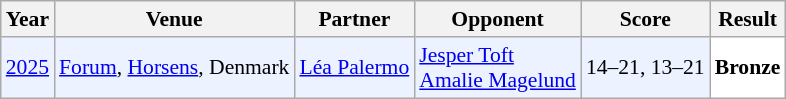<table class="sortable wikitable" style="font-size: 90%">
<tr>
<th>Year</th>
<th>Venue</th>
<th>Partner</th>
<th>Opponent</th>
<th>Score</th>
<th>Result</th>
</tr>
<tr style="background:#ECF2FF">
<td align="center"><a href='#'>2025</a></td>
<td align="left"><a href='#'>Forum</a>, <a href='#'>Horsens</a>, Denmark</td>
<td align="left"> <a href='#'>Léa Palermo</a></td>
<td align="left"> <a href='#'>Jesper Toft</a><br> <a href='#'>Amalie Magelund</a></td>
<td align="left">14–21, 13–21</td>
<td style="text-align:left; background:white"> <strong>Bronze</strong></td>
</tr>
</table>
